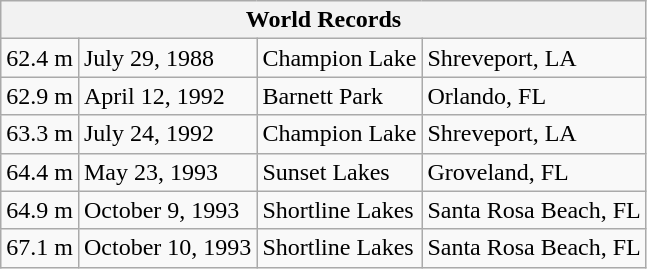<table class="wikitable">
<tr>
<th colspan="4">World Records</th>
</tr>
<tr>
<td>62.4 m</td>
<td>July 29, 1988</td>
<td>Champion Lake</td>
<td>Shreveport, LA</td>
</tr>
<tr>
<td>62.9 m</td>
<td>April 12, 1992</td>
<td>Barnett Park</td>
<td>Orlando, FL</td>
</tr>
<tr>
<td>63.3 m</td>
<td>July 24, 1992</td>
<td>Champion Lake</td>
<td>Shreveport, LA</td>
</tr>
<tr>
<td>64.4 m</td>
<td>May 23, 1993</td>
<td>Sunset Lakes</td>
<td>Groveland, FL</td>
</tr>
<tr>
<td>64.9 m</td>
<td>October 9, 1993</td>
<td>Shortline Lakes</td>
<td>Santa Rosa Beach, FL</td>
</tr>
<tr>
<td>67.1 m</td>
<td>October 10, 1993</td>
<td>Shortline Lakes</td>
<td>Santa Rosa Beach, FL</td>
</tr>
</table>
